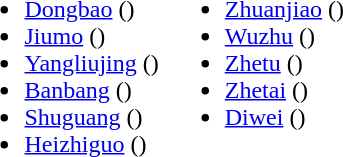<table>
<tr>
<td valign="top"><br><ul><li><a href='#'>Dongbao</a> ()</li><li><a href='#'>Jiumo</a> ()</li><li><a href='#'>Yangliujing</a> ()</li><li><a href='#'>Banbang</a> ()</li><li><a href='#'>Shuguang</a> ()</li><li><a href='#'>Heizhiguo</a> ()</li></ul></td>
<td valign="top"><br><ul><li><a href='#'>Zhuanjiao</a> ()</li><li><a href='#'>Wuzhu</a> ()</li><li><a href='#'>Zhetu</a> ()</li><li><a href='#'>Zhetai</a> ()</li><li><a href='#'>Diwei</a> ()</li></ul></td>
</tr>
</table>
